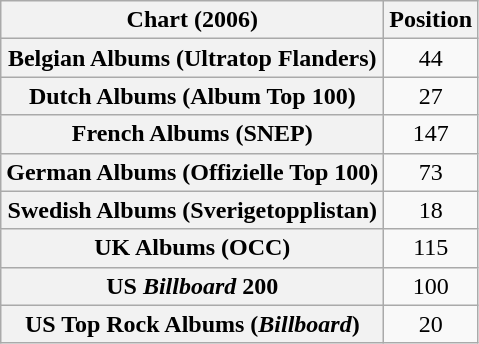<table class="wikitable sortable plainrowheaders" style="text-align:center">
<tr>
<th scope="col">Chart (2006)</th>
<th scope="col">Position</th>
</tr>
<tr>
<th scope="row">Belgian Albums (Ultratop Flanders)</th>
<td>44</td>
</tr>
<tr>
<th scope="row">Dutch Albums (Album Top 100)</th>
<td>27</td>
</tr>
<tr>
<th scope="row">French Albums (SNEP)</th>
<td>147</td>
</tr>
<tr>
<th scope="row">German Albums (Offizielle Top 100)</th>
<td>73</td>
</tr>
<tr>
<th scope="row">Swedish Albums (Sverigetopplistan)</th>
<td>18</td>
</tr>
<tr>
<th scope="row">UK Albums (OCC)</th>
<td>115</td>
</tr>
<tr>
<th scope="row">US <em>Billboard</em> 200</th>
<td>100</td>
</tr>
<tr>
<th scope="row">US Top Rock Albums (<em>Billboard</em>)</th>
<td>20</td>
</tr>
</table>
